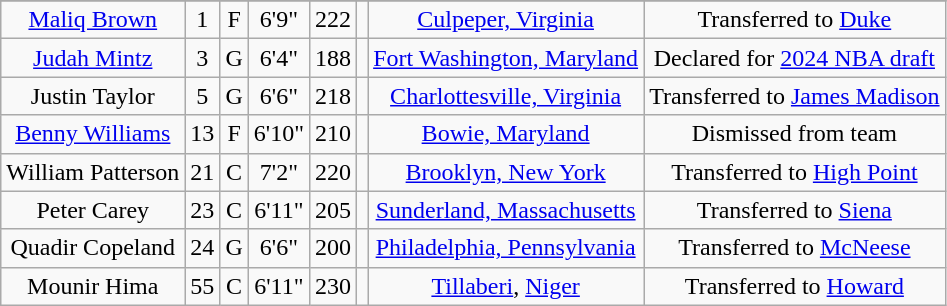<table class="wikitable sortable" border="1" style="text-align:center;">
<tr align=center>
</tr>
<tr>
<td><a href='#'>Maliq Brown</a></td>
<td>1</td>
<td>F</td>
<td>6'9"</td>
<td>222</td>
<td></td>
<td><a href='#'>Culpeper, Virginia</a></td>
<td>Transferred to <a href='#'>Duke</a></td>
</tr>
<tr>
<td><a href='#'>Judah Mintz</a></td>
<td>3</td>
<td>G</td>
<td>6'4"</td>
<td>188</td>
<td></td>
<td><a href='#'>Fort Washington, Maryland</a></td>
<td>Declared for <a href='#'>2024 NBA draft</a></td>
</tr>
<tr>
<td>Justin Taylor</td>
<td>5</td>
<td>G</td>
<td>6'6"</td>
<td>218</td>
<td></td>
<td><a href='#'>Charlottesville, Virginia</a></td>
<td>Transferred to <a href='#'>James Madison</a></td>
</tr>
<tr>
<td><a href='#'>Benny Williams</a></td>
<td>13</td>
<td>F</td>
<td>6'10"</td>
<td>210</td>
<td></td>
<td><a href='#'>Bowie, Maryland</a></td>
<td>Dismissed from team</td>
</tr>
<tr>
<td>William Patterson</td>
<td>21</td>
<td>C</td>
<td>7'2"</td>
<td>220</td>
<td></td>
<td><a href='#'>Brooklyn, New York</a></td>
<td>Transferred to <a href='#'>High Point</a></td>
</tr>
<tr>
<td>Peter Carey</td>
<td>23</td>
<td>C</td>
<td>6'11"</td>
<td>205</td>
<td></td>
<td><a href='#'>Sunderland, Massachusetts</a></td>
<td>Transferred to <a href='#'>Siena</a></td>
</tr>
<tr>
<td>Quadir Copeland</td>
<td>24</td>
<td>G</td>
<td>6'6"</td>
<td>200</td>
<td></td>
<td><a href='#'>Philadelphia, Pennsylvania</a></td>
<td>Transferred to <a href='#'>McNeese</a></td>
</tr>
<tr>
<td>Mounir Hima</td>
<td>55</td>
<td>C</td>
<td>6'11"</td>
<td>230</td>
<td></td>
<td><a href='#'>Tillaberi</a>, <a href='#'>Niger</a></td>
<td>Transferred to <a href='#'>Howard</a></td>
</tr>
</table>
